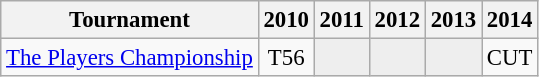<table class="wikitable" style="font-size:95%;text-align:center;">
<tr>
<th>Tournament</th>
<th>2010</th>
<th>2011</th>
<th>2012</th>
<th>2013</th>
<th>2014</th>
</tr>
<tr>
<td align=left><a href='#'>The Players Championship</a></td>
<td>T56</td>
<td style="background:#eeeeee;"></td>
<td style="background:#eeeeee;"></td>
<td style="background:#eeeeee;"></td>
<td>CUT</td>
</tr>
</table>
